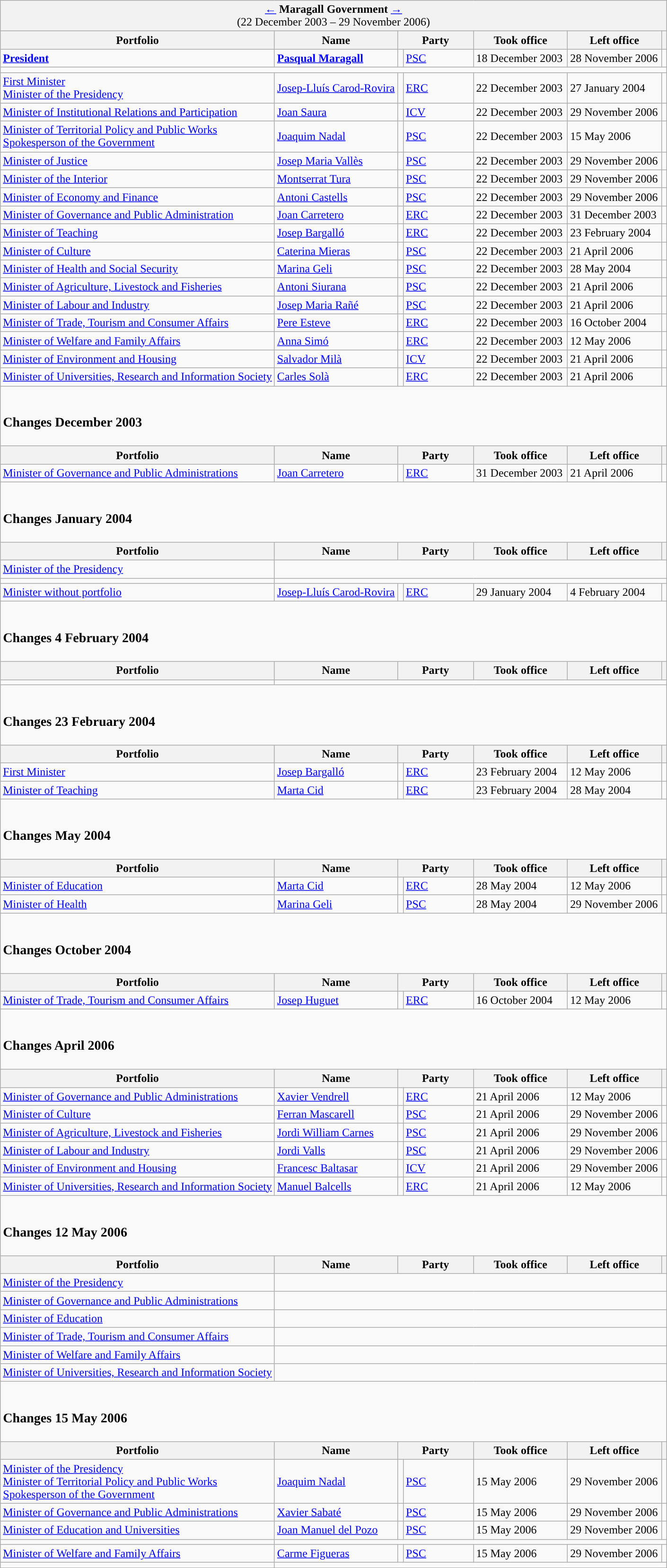<table class="wikitable">
<tr>
<td colspan="7" bgcolor="#F2F2F2" align="center"><a href='#'>←</a> <strong>Maragall Government</strong> <a href='#'>→</a><br>(22 December 2003 – 29 November 2006)</td>
</tr>
<tr>
<th>Portfolio</th>
<th>Name</th>
<th width="100px" colspan="2">Party</th>
<th width="125px">Took office</th>
<th width="125px">Left office</th>
<th></th>
</tr>
<tr>
<td><strong><a href='#'>President</a></strong></td>
<td><strong><a href='#'>Pasqual Maragall</a></strong></td>
<td width="1" style="background-color:"></td>
<td><a href='#'>PSC</a></td>
<td>18 December 2003</td>
<td>28 November 2006</td>
<td align="center"></td>
</tr>
<tr>
<td colspan="7"></td>
</tr>
<tr>
<td><a href='#'>First Minister</a><br><a href='#'>Minister of the Presidency</a></td>
<td><a href='#'>Josep-Lluís Carod-Rovira</a></td>
<td style="background-color:"></td>
<td><a href='#'>ERC</a></td>
<td>22 December 2003</td>
<td>27 January 2004</td>
<td align="center"></td>
</tr>
<tr>
<td><a href='#'>Minister of Institutional Relations and Participation</a></td>
<td><a href='#'>Joan Saura</a></td>
<td style="background-color:"></td>
<td><a href='#'>ICV</a></td>
<td>22 December 2003</td>
<td>29 November 2006</td>
<td align="center"></td>
</tr>
<tr>
<td><a href='#'>Minister of Territorial Policy and Public Works</a><br><a href='#'>Spokesperson of the Government</a></td>
<td><a href='#'>Joaquim Nadal</a></td>
<td style="background-color:"></td>
<td><a href='#'>PSC</a></td>
<td>22 December 2003</td>
<td>15 May 2006</td>
<td align="center"></td>
</tr>
<tr>
<td><a href='#'>Minister of Justice</a></td>
<td><a href='#'>Josep Maria Vallès</a></td>
<td style="background-color:"></td>
<td><a href='#'>PSC</a> </td>
<td>22 December 2003</td>
<td>29 November 2006</td>
<td align="center"></td>
</tr>
<tr>
<td><a href='#'>Minister of the Interior</a></td>
<td><a href='#'>Montserrat Tura</a></td>
<td style="background-color:"></td>
<td><a href='#'>PSC</a></td>
<td>22 December 2003</td>
<td>29 November 2006</td>
<td align="center"></td>
</tr>
<tr>
<td><a href='#'>Minister of Economy and Finance</a></td>
<td><a href='#'>Antoni Castells</a></td>
<td style="background-color:"></td>
<td><a href='#'>PSC</a></td>
<td>22 December 2003</td>
<td>29 November 2006</td>
<td align="center"></td>
</tr>
<tr>
<td><a href='#'>Minister of Governance and Public Administration</a></td>
<td><a href='#'>Joan Carretero</a></td>
<td style="background-color:"></td>
<td><a href='#'>ERC</a></td>
<td>22 December 2003</td>
<td>31 December 2003</td>
<td align="center"></td>
</tr>
<tr>
<td><a href='#'>Minister of Teaching</a></td>
<td><a href='#'>Josep Bargalló</a></td>
<td style="background-color:"></td>
<td><a href='#'>ERC</a></td>
<td>22 December 2003</td>
<td>23 February 2004</td>
<td align="center"></td>
</tr>
<tr>
<td><a href='#'>Minister of Culture</a></td>
<td><a href='#'>Caterina Mieras</a></td>
<td style="background-color:"></td>
<td><a href='#'>PSC</a></td>
<td>22 December 2003</td>
<td>21 April 2006</td>
<td align="center"></td>
</tr>
<tr>
<td><a href='#'>Minister of Health and Social Security</a></td>
<td><a href='#'>Marina Geli</a></td>
<td style="background-color:"></td>
<td><a href='#'>PSC</a></td>
<td>22 December 2003</td>
<td>28 May 2004</td>
<td align="center"></td>
</tr>
<tr>
<td><a href='#'>Minister of Agriculture, Livestock and Fisheries</a></td>
<td><a href='#'>Antoni Siurana</a></td>
<td style="background-color:"></td>
<td><a href='#'>PSC</a></td>
<td>22 December 2003</td>
<td>21 April 2006</td>
<td align="center"></td>
</tr>
<tr>
<td><a href='#'>Minister of Labour and Industry</a></td>
<td><a href='#'>Josep Maria Rañé</a></td>
<td style="background-color:"></td>
<td><a href='#'>PSC</a></td>
<td>22 December 2003</td>
<td>21 April 2006</td>
<td align="center"></td>
</tr>
<tr>
<td><a href='#'>Minister of Trade, Tourism and Consumer Affairs</a></td>
<td><a href='#'>Pere Esteve</a></td>
<td style="background-color:"></td>
<td><a href='#'>ERC</a></td>
<td>22 December 2003</td>
<td>16 October 2004</td>
<td align="center"></td>
</tr>
<tr>
<td><a href='#'>Minister of Welfare and Family Affairs</a></td>
<td><a href='#'>Anna Simó</a></td>
<td style="background-color:"></td>
<td><a href='#'>ERC</a></td>
<td>22 December 2003</td>
<td>12 May 2006</td>
<td align="center"></td>
</tr>
<tr>
<td><a href='#'>Minister of Environment and Housing</a></td>
<td><a href='#'>Salvador Milà</a></td>
<td style="background-color:"></td>
<td><a href='#'>ICV</a></td>
<td>22 December 2003</td>
<td>21 April 2006</td>
<td align="center"></td>
</tr>
<tr>
<td><a href='#'>Minister of Universities, Research and Information Society</a></td>
<td><a href='#'>Carles Solà</a></td>
<td style="background-color:"></td>
<td><a href='#'>ERC</a> </td>
<td>22 December 2003</td>
<td>21 April 2006</td>
<td align="center"></td>
</tr>
<tr>
<td colspan="7"><br><h3>Changes December 2003</h3></td>
</tr>
<tr>
<th>Portfolio</th>
<th>Name</th>
<th colspan="2">Party</th>
<th>Took office</th>
<th>Left office</th>
<th></th>
</tr>
<tr>
<td><a href='#'>Minister of Governance and Public Administrations</a></td>
<td><a href='#'>Joan Carretero</a></td>
<td style="background-color:"></td>
<td><a href='#'>ERC</a></td>
<td>31 December 2003</td>
<td>21 April 2006</td>
<td align="center"></td>
</tr>
<tr>
<td colspan="7"><br><h3>Changes January 2004</h3></td>
</tr>
<tr>
<th>Portfolio</th>
<th>Name</th>
<th colspan="2">Party</th>
<th>Took office</th>
<th>Left office</th>
<th></th>
</tr>
<tr>
<td><a href='#'>Minister of the Presidency</a></td>
<td colspan="6"></td>
</tr>
<tr>
<td></td>
<td colspan="6"></td>
</tr>
<tr>
<td><a href='#'>Minister without portfolio</a></td>
<td><a href='#'>Josep-Lluís Carod-Rovira</a></td>
<td style="background-color:"></td>
<td><a href='#'>ERC</a></td>
<td>29 January 2004</td>
<td>4 February 2004</td>
<td align="center"></td>
</tr>
<tr>
<td colspan="7"><br><h3>Changes 4 February 2004</h3></td>
</tr>
<tr>
<th>Portfolio</th>
<th>Name</th>
<th colspan="2">Party</th>
<th>Took office</th>
<th>Left office</th>
<th></th>
</tr>
<tr>
<td></td>
<td colspan="6"></td>
</tr>
<tr>
<td colspan="7"><br><h3>Changes 23 February 2004</h3></td>
</tr>
<tr>
<th>Portfolio</th>
<th>Name</th>
<th colspan="2">Party</th>
<th>Took office</th>
<th>Left office</th>
<th></th>
</tr>
<tr>
<td><a href='#'>First Minister</a></td>
<td><a href='#'>Josep Bargalló</a></td>
<td style="background-color:"></td>
<td><a href='#'>ERC</a></td>
<td>23 February 2004</td>
<td>12 May 2006</td>
<td align="center"></td>
</tr>
<tr>
<td><a href='#'>Minister of Teaching</a></td>
<td><a href='#'>Marta Cid</a></td>
<td style="background-color:"></td>
<td><a href='#'>ERC</a></td>
<td>23 February 2004</td>
<td>28 May 2004</td>
<td align="center"></td>
</tr>
<tr>
<td colspan="7"><br><h3>Changes May 2004</h3></td>
</tr>
<tr>
<th>Portfolio</th>
<th>Name</th>
<th colspan="2">Party</th>
<th>Took office</th>
<th>Left office</th>
<th></th>
</tr>
<tr>
<td><a href='#'>Minister of Education</a></td>
<td><a href='#'>Marta Cid</a></td>
<td style="background-color:"></td>
<td><a href='#'>ERC</a></td>
<td>28 May 2004</td>
<td>12 May 2006</td>
<td align="center"></td>
</tr>
<tr>
<td><a href='#'>Minister of Health</a></td>
<td><a href='#'>Marina Geli</a></td>
<td style="background-color:"></td>
<td><a href='#'>PSC</a></td>
<td>28 May 2004</td>
<td>29 November 2006</td>
<td align="center"></td>
</tr>
<tr>
<td colspan="7"><br><h3>Changes October 2004</h3></td>
</tr>
<tr>
<th>Portfolio</th>
<th>Name</th>
<th colspan="2">Party</th>
<th>Took office</th>
<th>Left office</th>
<th></th>
</tr>
<tr>
<td><a href='#'>Minister of Trade, Tourism and Consumer Affairs</a></td>
<td><a href='#'>Josep Huguet</a></td>
<td style="background-color:"></td>
<td><a href='#'>ERC</a></td>
<td>16 October 2004</td>
<td>12 May 2006</td>
<td align="center"></td>
</tr>
<tr>
<td colspan="7"><br><h3>Changes April 2006</h3></td>
</tr>
<tr>
<th>Portfolio</th>
<th>Name</th>
<th colspan="2">Party</th>
<th>Took office</th>
<th>Left office</th>
<th></th>
</tr>
<tr>
<td><a href='#'>Minister of Governance and Public Administrations</a></td>
<td><a href='#'>Xavier Vendrell</a></td>
<td style="background-color:"></td>
<td><a href='#'>ERC</a></td>
<td>21 April 2006</td>
<td>12 May 2006</td>
<td align="center"></td>
</tr>
<tr>
<td><a href='#'>Minister of Culture</a></td>
<td><a href='#'>Ferran Mascarell</a></td>
<td style="background-color:"></td>
<td><a href='#'>PSC</a></td>
<td>21 April 2006</td>
<td>29 November 2006</td>
<td align="center"></td>
</tr>
<tr>
<td><a href='#'>Minister of Agriculture, Livestock and Fisheries</a></td>
<td><a href='#'>Jordi William Carnes</a></td>
<td style="background-color:"></td>
<td><a href='#'>PSC</a></td>
<td>21 April 2006</td>
<td>29 November 2006</td>
<td align="center"></td>
</tr>
<tr>
<td><a href='#'>Minister of Labour and Industry</a></td>
<td><a href='#'>Jordi Valls</a></td>
<td style="background-color:"></td>
<td><a href='#'>PSC</a></td>
<td>21 April 2006</td>
<td>29 November 2006</td>
<td align="center"></td>
</tr>
<tr>
<td><a href='#'>Minister of Environment and Housing</a></td>
<td><a href='#'>Francesc Baltasar</a></td>
<td style="background-color:"></td>
<td><a href='#'>ICV</a></td>
<td>21 April 2006</td>
<td>29 November 2006</td>
<td align="center"></td>
</tr>
<tr>
<td><a href='#'>Minister of Universities, Research and Information Society</a></td>
<td><a href='#'>Manuel Balcells</a></td>
<td style="background-color:"></td>
<td><a href='#'>ERC</a></td>
<td>21 April 2006</td>
<td>12 May 2006</td>
<td align="center"></td>
</tr>
<tr>
<td colspan="7"><br><h3>Changes 12 May 2006</h3></td>
</tr>
<tr>
<th>Portfolio</th>
<th>Name</th>
<th colspan="2">Party</th>
<th>Took office</th>
<th>Left office</th>
<th></th>
</tr>
<tr>
<td><a href='#'>Minister of the Presidency</a></td>
<td colspan="6"></td>
</tr>
<tr>
<td><a href='#'>Minister of Governance and Public Administrations</a></td>
<td colspan="6"></td>
</tr>
<tr>
<td><a href='#'>Minister of Education</a></td>
<td colspan="6"></td>
</tr>
<tr>
<td><a href='#'>Minister of Trade, Tourism and Consumer Affairs</a></td>
<td colspan="6"></td>
</tr>
<tr>
<td><a href='#'>Minister of Welfare and Family Affairs</a></td>
<td colspan="6"></td>
</tr>
<tr>
<td><a href='#'>Minister of Universities, Research and Information Society</a></td>
<td colspan="6"></td>
</tr>
<tr>
<td colspan="7"><br><h3>Changes 15 May 2006</h3></td>
</tr>
<tr>
<th>Portfolio</th>
<th>Name</th>
<th colspan="2">Party</th>
<th>Took office</th>
<th>Left office</th>
<th></th>
</tr>
<tr>
<td><a href='#'>Minister of the Presidency</a><br><a href='#'>Minister of Territorial Policy and Public Works</a><br><a href='#'>Spokesperson of the Government</a></td>
<td><a href='#'>Joaquim Nadal</a></td>
<td style="background-color:"></td>
<td><a href='#'>PSC</a></td>
<td>15 May 2006</td>
<td>29 November 2006</td>
<td align="center"></td>
</tr>
<tr>
<td><a href='#'>Minister of Governance and Public Administrations</a></td>
<td><a href='#'>Xavier Sabaté</a></td>
<td style="background-color:"></td>
<td><a href='#'>PSC</a></td>
<td>15 May 2006</td>
<td>29 November 2006</td>
<td align="center"></td>
</tr>
<tr>
<td><a href='#'>Minister of Education and Universities</a></td>
<td><a href='#'>Joan Manuel del Pozo</a></td>
<td style="background-color:"></td>
<td><a href='#'>PSC</a></td>
<td>15 May 2006</td>
<td>29 November 2006</td>
<td align="center"></td>
</tr>
<tr>
<td></td>
<td colspan="6"></td>
</tr>
<tr>
<td><a href='#'>Minister of Welfare and Family Affairs</a></td>
<td><a href='#'>Carme Figueras</a></td>
<td style="background-color:"></td>
<td><a href='#'>PSC</a></td>
<td>15 May 2006</td>
<td>29 November 2006</td>
<td align="center"></td>
</tr>
<tr>
<td></td>
<td colspan="6"></td>
</tr>
</table>
